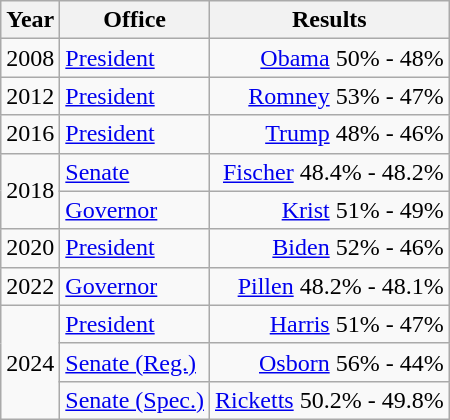<table class=wikitable>
<tr>
<th>Year</th>
<th>Office</th>
<th>Results</th>
</tr>
<tr>
<td>2008</td>
<td><a href='#'>President</a></td>
<td align="right" ><a href='#'>Obama</a> 50% - 48%</td>
</tr>
<tr>
<td>2012</td>
<td><a href='#'>President</a></td>
<td align="right" ><a href='#'>Romney</a> 53% - 47%</td>
</tr>
<tr>
<td>2016</td>
<td><a href='#'>President</a></td>
<td align="right" ><a href='#'>Trump</a> 48% - 46%</td>
</tr>
<tr>
<td rowspan=2>2018</td>
<td><a href='#'>Senate</a></td>
<td align="right" ><a href='#'>Fischer</a> 48.4% - 48.2%</td>
</tr>
<tr>
<td><a href='#'>Governor</a></td>
<td align="right" ><a href='#'>Krist</a> 51% - 49%</td>
</tr>
<tr>
<td>2020</td>
<td><a href='#'>President</a></td>
<td align="right" ><a href='#'>Biden</a> 52% - 46%</td>
</tr>
<tr>
<td>2022</td>
<td><a href='#'>Governor</a></td>
<td align="right" ><a href='#'>Pillen</a> 48.2% - 48.1%</td>
</tr>
<tr>
<td rowspan=3>2024</td>
<td><a href='#'>President</a></td>
<td align="right" ><a href='#'>Harris</a> 51% - 47%</td>
</tr>
<tr>
<td><a href='#'>Senate (Reg.)</a></td>
<td align="right" ><a href='#'>Osborn</a> 56% - 44%</td>
</tr>
<tr>
<td><a href='#'>Senate (Spec.)</a></td>
<td align="right" ><a href='#'>Ricketts</a> 50.2% - 49.8%</td>
</tr>
</table>
